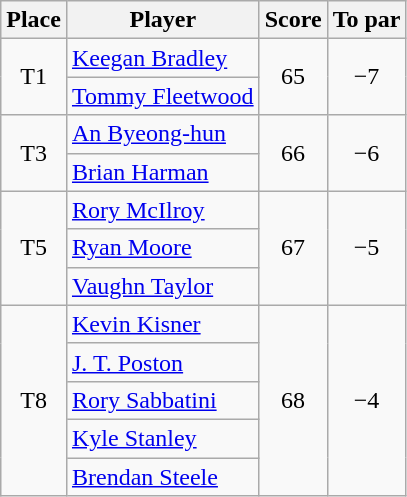<table class="wikitable">
<tr>
<th>Place</th>
<th>Player</th>
<th>Score</th>
<th>To par</th>
</tr>
<tr>
<td rowspan=2 align=center>T1</td>
<td> <a href='#'>Keegan Bradley</a></td>
<td rowspan=2 align=center>65</td>
<td rowspan=2 align=center>−7</td>
</tr>
<tr>
<td> <a href='#'>Tommy Fleetwood</a></td>
</tr>
<tr>
<td rowspan=2 align=center>T3</td>
<td> <a href='#'>An Byeong-hun</a></td>
<td rowspan=2 align=center>66</td>
<td rowspan=2 align=center>−6</td>
</tr>
<tr>
<td> <a href='#'>Brian Harman</a></td>
</tr>
<tr>
<td rowspan=3 align=center>T5</td>
<td> <a href='#'>Rory McIlroy</a></td>
<td rowspan=3 align=center>67</td>
<td rowspan=3 align=center>−5</td>
</tr>
<tr>
<td> <a href='#'>Ryan Moore</a></td>
</tr>
<tr>
<td> <a href='#'>Vaughn Taylor</a></td>
</tr>
<tr>
<td rowspan=5 align=center>T8</td>
<td> <a href='#'>Kevin Kisner</a></td>
<td rowspan=5 align=center>68</td>
<td rowspan=5 align=center>−4</td>
</tr>
<tr>
<td> <a href='#'>J. T. Poston</a></td>
</tr>
<tr>
<td> <a href='#'>Rory Sabbatini</a></td>
</tr>
<tr>
<td> <a href='#'>Kyle Stanley</a></td>
</tr>
<tr>
<td> <a href='#'>Brendan Steele</a></td>
</tr>
</table>
